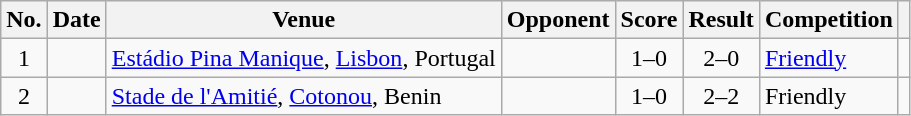<table class="wikitable sortable">
<tr>
<th scope="col">No.</th>
<th scope="col">Date</th>
<th scope="col">Venue</th>
<th scope="col">Opponent</th>
<th scope="col">Score</th>
<th scope="col">Result</th>
<th scope="col">Competition</th>
<th scope="col" class="unsortable"></th>
</tr>
<tr>
<td align="center">1</td>
<td></td>
<td><a href='#'>Estádio Pina Manique</a>, <a href='#'>Lisbon</a>, Portugal</td>
<td></td>
<td align="center">1–0</td>
<td align="center">2–0</td>
<td><a href='#'>Friendly</a></td>
<td></td>
</tr>
<tr>
<td align="center">2</td>
<td></td>
<td><a href='#'>Stade de l'Amitié</a>, <a href='#'>Cotonou</a>, Benin</td>
<td></td>
<td align="center">1–0</td>
<td align="center">2–2</td>
<td>Friendly</td>
<td></td>
</tr>
</table>
